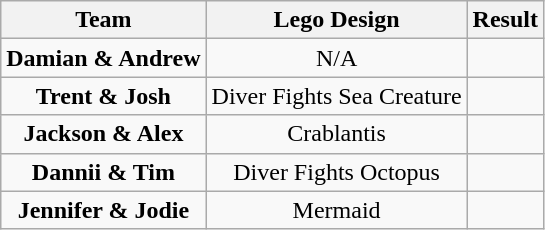<table class="wikitable" style="text-align:center">
<tr valign="top">
<th>Team</th>
<th>Lego Design</th>
<th>Result</th>
</tr>
<tr>
<td><strong>Damian & Andrew</strong></td>
<td>N/A</td>
<td></td>
</tr>
<tr>
<td><strong>Trent & Josh</strong></td>
<td>Diver Fights Sea Creature</td>
<td></td>
</tr>
<tr>
<td><strong>Jackson & Alex</strong></td>
<td>Crablantis</td>
<td></td>
</tr>
<tr>
<td><strong>Dannii & Tim</strong></td>
<td>Diver Fights Octopus</td>
<td></td>
</tr>
<tr>
<td><strong>Jennifer & Jodie</strong></td>
<td>Mermaid</td>
<td></td>
</tr>
</table>
